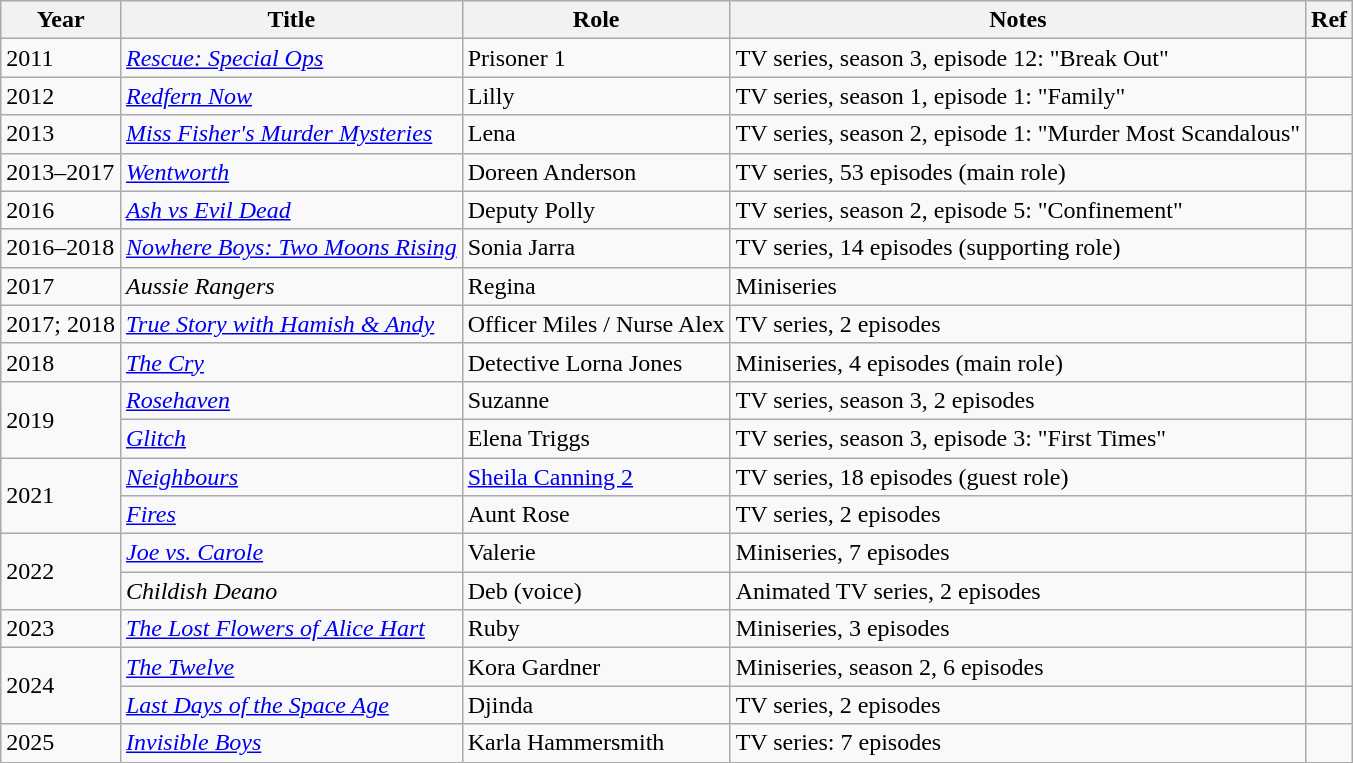<table class="wikitable sortable">
<tr>
<th>Year</th>
<th>Title</th>
<th>Role</th>
<th class="unsortable">Notes</th>
<th>Ref</th>
</tr>
<tr>
<td>2011</td>
<td><em><a href='#'>Rescue: Special Ops</a></em></td>
<td>Prisoner 1</td>
<td>TV series, season 3, episode 12: "Break Out"</td>
<td></td>
</tr>
<tr>
<td>2012</td>
<td><em><a href='#'>Redfern Now</a></em></td>
<td>Lilly</td>
<td>TV series, season 1, episode 1: "Family"</td>
<td></td>
</tr>
<tr>
<td>2013</td>
<td><em><a href='#'>Miss Fisher's Murder Mysteries</a></em></td>
<td>Lena</td>
<td>TV series, season 2, episode 1: "Murder Most Scandalous"</td>
<td></td>
</tr>
<tr>
<td>2013–2017</td>
<td><em><a href='#'>Wentworth</a></em></td>
<td>Doreen Anderson</td>
<td>TV series, 53 episodes (main role)</td>
<td></td>
</tr>
<tr>
<td>2016</td>
<td><em><a href='#'>Ash vs Evil Dead</a></em></td>
<td>Deputy Polly</td>
<td>TV series, season 2, episode 5: "Confinement"</td>
<td></td>
</tr>
<tr>
<td>2016–2018</td>
<td><em><a href='#'>Nowhere Boys: Two Moons Rising</a></em></td>
<td>Sonia Jarra</td>
<td>TV series, 14 episodes (supporting role)</td>
<td></td>
</tr>
<tr>
<td>2017</td>
<td><em>Aussie Rangers</em></td>
<td>Regina</td>
<td>Miniseries</td>
<td></td>
</tr>
<tr>
<td>2017; 2018</td>
<td><em><a href='#'>True Story with Hamish & Andy</a></em></td>
<td>Officer Miles / Nurse Alex</td>
<td>TV series, 2 episodes</td>
<td></td>
</tr>
<tr>
<td>2018</td>
<td><em><a href='#'>The Cry</a></em></td>
<td>Detective Lorna Jones</td>
<td>Miniseries, 4 episodes (main role)</td>
<td></td>
</tr>
<tr>
<td rowspan="2">2019</td>
<td><em><a href='#'>Rosehaven</a></em></td>
<td>Suzanne</td>
<td>TV series, season 3, 2 episodes</td>
<td></td>
</tr>
<tr>
<td><em><a href='#'>Glitch</a></em></td>
<td>Elena Triggs</td>
<td>TV series, season 3, episode 3: "First Times"</td>
<td></td>
</tr>
<tr>
<td rowspan="2">2021</td>
<td><em><a href='#'>Neighbours</a></em></td>
<td><a href='#'>Sheila Canning 2</a></td>
<td>TV series, 18 episodes (guest role)</td>
<td></td>
</tr>
<tr>
<td><a href='#'><em>Fires</em></a></td>
<td>Aunt Rose</td>
<td>TV series, 2 episodes</td>
<td></td>
</tr>
<tr>
<td rowspan="2">2022</td>
<td><em><a href='#'>Joe vs. Carole</a></em></td>
<td>Valerie</td>
<td>Miniseries, 7 episodes</td>
<td></td>
</tr>
<tr>
<td><em>Childish Deano</em></td>
<td>Deb (voice)</td>
<td>Animated TV series, 2 episodes</td>
<td></td>
</tr>
<tr>
<td>2023</td>
<td><em><a href='#'>The Lost Flowers of Alice Hart</a></em></td>
<td>Ruby</td>
<td>Miniseries, 3 episodes</td>
<td></td>
</tr>
<tr>
<td rowspan="2">2024</td>
<td><em><a href='#'>The Twelve</a></em></td>
<td>Kora Gardner</td>
<td>Miniseries, season 2, 6 episodes</td>
<td></td>
</tr>
<tr>
<td><em><a href='#'>Last Days of the Space Age</a></em></td>
<td>Djinda</td>
<td>TV series, 2 episodes</td>
<td></td>
</tr>
<tr>
<td>2025</td>
<td><em><a href='#'>Invisible Boys</a></em></td>
<td>Karla Hammersmith</td>
<td>TV series: 7 episodes</td>
<td></td>
</tr>
</table>
